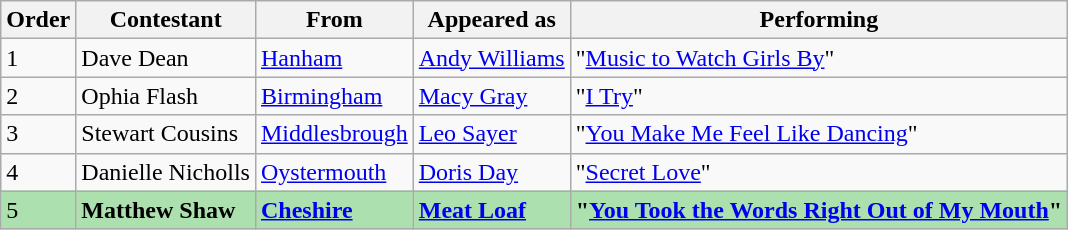<table class="wikitable">
<tr>
<th>Order</th>
<th>Contestant</th>
<th>From</th>
<th>Appeared as</th>
<th>Performing</th>
</tr>
<tr>
<td>1</td>
<td>Dave Dean</td>
<td><a href='#'>Hanham</a></td>
<td><a href='#'>Andy Williams</a></td>
<td>"<a href='#'>Music to Watch Girls By</a>"</td>
</tr>
<tr>
<td>2</td>
<td>Ophia Flash</td>
<td><a href='#'>Birmingham</a></td>
<td><a href='#'>Macy Gray</a></td>
<td>"<a href='#'>I Try</a>"</td>
</tr>
<tr>
<td>3</td>
<td>Stewart Cousins</td>
<td><a href='#'>Middlesbrough</a></td>
<td><a href='#'>Leo Sayer</a></td>
<td>"<a href='#'>You Make Me Feel Like Dancing</a>"</td>
</tr>
<tr>
<td>4</td>
<td>Danielle Nicholls</td>
<td><a href='#'>Oystermouth</a></td>
<td><a href='#'>Doris Day</a></td>
<td>"<a href='#'>Secret Love</a>"</td>
</tr>
<tr style="background:#ACE1AF;">
<td>5</td>
<td><strong>Matthew Shaw</strong></td>
<td><strong><a href='#'>Cheshire</a></strong></td>
<td><strong><a href='#'>Meat Loaf</a></strong></td>
<td><strong>"<a href='#'>You Took the Words Right Out of My Mouth</a>"</strong></td>
</tr>
</table>
